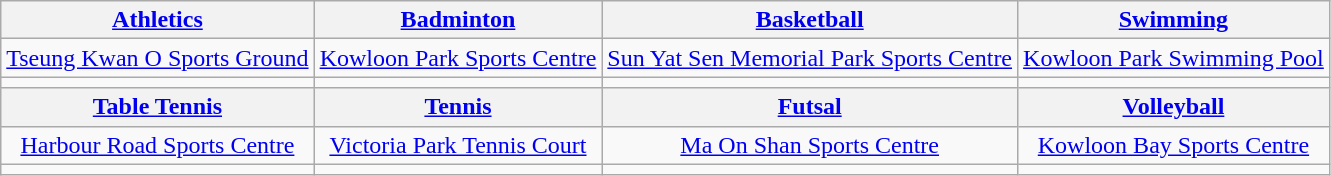<table class="wikitable" style="text-align:center;">
<tr>
<th><a href='#'>Athletics</a></th>
<th><a href='#'>Badminton</a></th>
<th><a href='#'>Basketball</a></th>
<th><a href='#'>Swimming</a></th>
</tr>
<tr>
<td><a href='#'>Tseung Kwan O Sports Ground</a></td>
<td><a href='#'>Kowloon Park Sports Centre</a></td>
<td><a href='#'>Sun Yat Sen Memorial Park Sports Centre</a></td>
<td><a href='#'>Kowloon Park Swimming Pool</a></td>
</tr>
<tr>
<td></td>
<td></td>
<td></td>
<td></td>
</tr>
<tr>
<th><a href='#'>Table Tennis</a></th>
<th><a href='#'>Tennis</a></th>
<th><a href='#'>Futsal</a></th>
<th><a href='#'>Volleyball</a></th>
</tr>
<tr>
<td><a href='#'>Harbour Road Sports Centre</a></td>
<td><a href='#'>Victoria Park Tennis Court</a></td>
<td><a href='#'>Ma On Shan Sports Centre</a></td>
<td><a href='#'>Kowloon Bay Sports Centre</a></td>
</tr>
<tr>
<td></td>
<td></td>
<td></td>
<td></td>
</tr>
</table>
